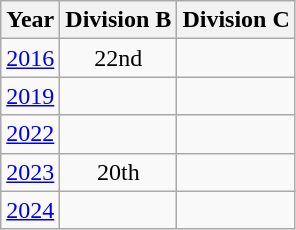<table class="wikitable" style="text-align:center">
<tr>
<th>Year</th>
<th>Division B</th>
<th>Division C</th>
</tr>
<tr>
<td><a href='#'>2016</a></td>
<td>22nd</td>
<td></td>
</tr>
<tr>
<td><a href='#'>2019</a></td>
<td></td>
<td></td>
</tr>
<tr>
<td><a href='#'>2022</a></td>
<td></td>
<td></td>
</tr>
<tr>
<td><a href='#'>2023</a></td>
<td>20th</td>
<td></td>
</tr>
<tr>
<td><a href='#'>2024</a></td>
<td></td>
<td></td>
</tr>
</table>
